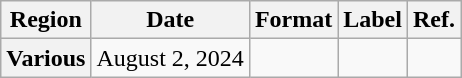<table class="wikitable plainrowheaders">
<tr>
<th scope="col">Region</th>
<th scope="col">Date</th>
<th scope="col">Format</th>
<th scope="col">Label</th>
<th scope="col">Ref.</th>
</tr>
<tr>
<th scope="row">Various</th>
<td>August 2, 2024</td>
<td></td>
<td></td>
<td></td>
</tr>
</table>
